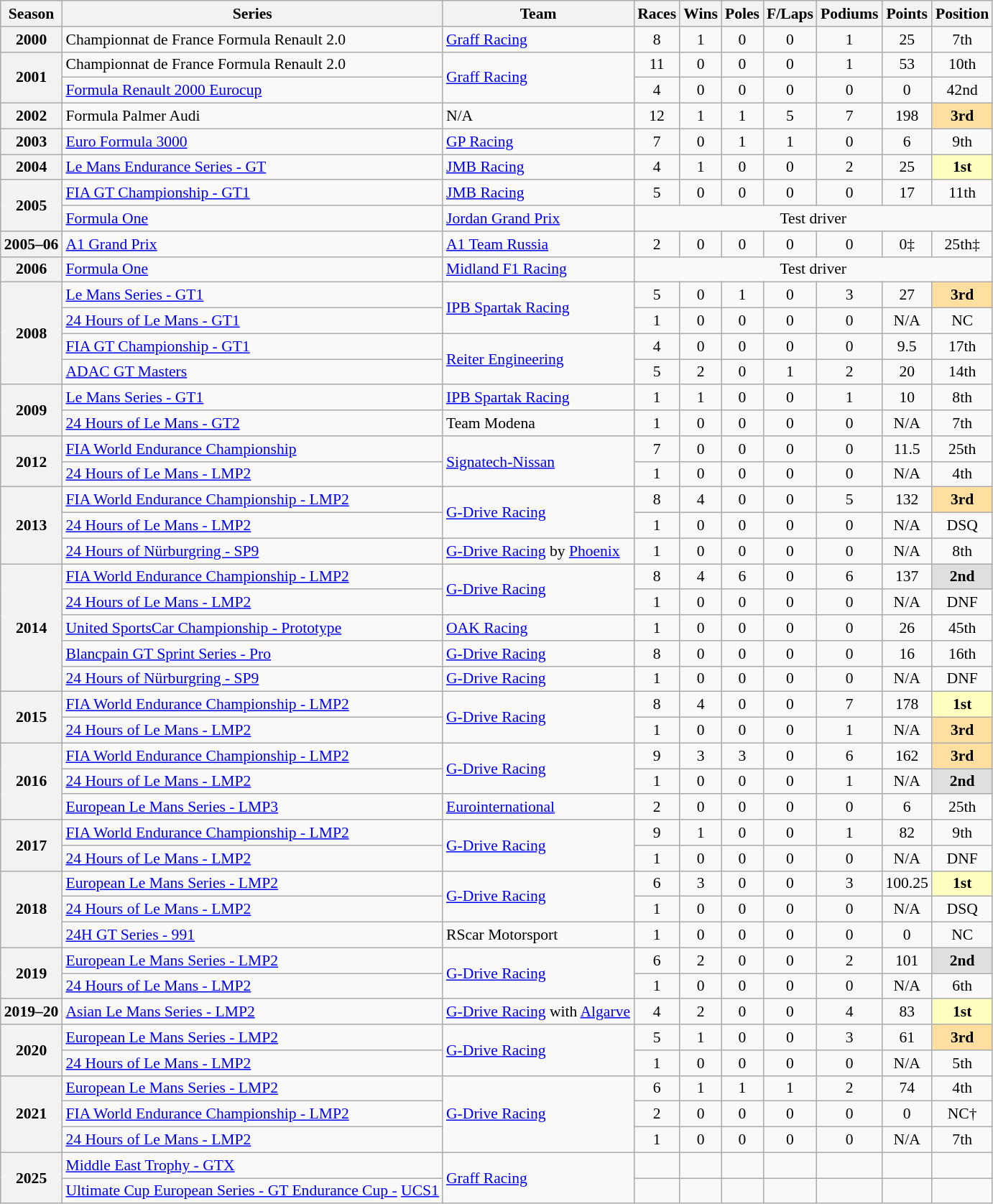<table class="wikitable" style="font-size: 90%; text-align:center">
<tr>
<th>Season</th>
<th>Series</th>
<th>Team</th>
<th>Races</th>
<th>Wins</th>
<th>Poles</th>
<th>F/Laps</th>
<th>Podiums</th>
<th>Points</th>
<th>Position</th>
</tr>
<tr>
<th>2000</th>
<td align=left>Championnat de France Formula Renault 2.0</td>
<td align=left><a href='#'>Graff Racing</a></td>
<td>8</td>
<td>1</td>
<td>0</td>
<td>0</td>
<td>1</td>
<td>25</td>
<td>7th</td>
</tr>
<tr>
<th rowspan=2>2001</th>
<td align=left>Championnat de France Formula Renault 2.0</td>
<td rowspan="2" align="left"><a href='#'>Graff Racing</a></td>
<td>11</td>
<td>0</td>
<td>0</td>
<td>0</td>
<td>1</td>
<td>53</td>
<td>10th</td>
</tr>
<tr>
<td align=left><a href='#'>Formula Renault 2000 Eurocup</a></td>
<td>4</td>
<td>0</td>
<td>0</td>
<td>0</td>
<td>0</td>
<td>0</td>
<td>42nd</td>
</tr>
<tr>
<th>2002</th>
<td align=left>Formula Palmer Audi</td>
<td align=left>N/A</td>
<td>12</td>
<td>1</td>
<td>1</td>
<td>5</td>
<td>7</td>
<td>198</td>
<td style="background:#FFDF9F;"><strong>3rd</strong></td>
</tr>
<tr>
<th>2003</th>
<td align=left><a href='#'>Euro Formula 3000</a></td>
<td align=left><a href='#'>GP Racing</a></td>
<td>7</td>
<td>0</td>
<td>1</td>
<td>1</td>
<td>0</td>
<td>6</td>
<td>9th</td>
</tr>
<tr>
<th>2004</th>
<td align=left><a href='#'>Le Mans Endurance Series - GT</a></td>
<td align=left><a href='#'>JMB Racing</a></td>
<td>4</td>
<td>1</td>
<td>0</td>
<td>0</td>
<td>2</td>
<td>25</td>
<td style="background:#FFFFBF;"><strong>1st</strong></td>
</tr>
<tr>
<th rowspan=2>2005</th>
<td align=left><a href='#'>FIA GT Championship - GT1</a></td>
<td align=left><a href='#'>JMB Racing</a></td>
<td>5</td>
<td>0</td>
<td>0</td>
<td>0</td>
<td>0</td>
<td>17</td>
<td>11th</td>
</tr>
<tr>
<td align=left><a href='#'>Formula One</a></td>
<td align=left><a href='#'>Jordan Grand Prix</a></td>
<td colspan=7>Test driver</td>
</tr>
<tr>
<th>2005–06</th>
<td align=left><a href='#'>A1 Grand Prix</a></td>
<td align=left><a href='#'>A1 Team Russia</a></td>
<td>2</td>
<td>0</td>
<td>0</td>
<td>0</td>
<td>0</td>
<td>0‡</td>
<td>25th‡</td>
</tr>
<tr>
<th>2006</th>
<td align=left><a href='#'>Formula One</a></td>
<td align=left><a href='#'>Midland F1 Racing</a></td>
<td colspan=7>Test driver</td>
</tr>
<tr>
<th rowspan="4">2008</th>
<td align=left><a href='#'>Le Mans Series - GT1</a></td>
<td rowspan="2" align="left"><a href='#'>IPB Spartak Racing</a></td>
<td>5</td>
<td>0</td>
<td>1</td>
<td>0</td>
<td>3</td>
<td>27</td>
<td style="background:#FFDF9F;"><strong>3rd</strong></td>
</tr>
<tr>
<td align=left><a href='#'>24 Hours of Le Mans - GT1</a></td>
<td>1</td>
<td>0</td>
<td>0</td>
<td>0</td>
<td>0</td>
<td>N/A</td>
<td>NC</td>
</tr>
<tr>
<td align="left"><a href='#'>FIA GT Championship - GT1</a></td>
<td rowspan="2" align="left"><a href='#'>Reiter Engineering</a></td>
<td>4</td>
<td>0</td>
<td>0</td>
<td>0</td>
<td>0</td>
<td>9.5</td>
<td>17th</td>
</tr>
<tr>
<td align="left"><a href='#'>ADAC GT Masters</a></td>
<td>5</td>
<td>2</td>
<td>0</td>
<td>1</td>
<td>2</td>
<td>20</td>
<td>14th</td>
</tr>
<tr>
<th rowspan="2">2009</th>
<td align=left><a href='#'>Le Mans Series - GT1</a></td>
<td align=left><a href='#'>IPB Spartak Racing</a></td>
<td>1</td>
<td>1</td>
<td>0</td>
<td>0</td>
<td>1</td>
<td>10</td>
<td>8th</td>
</tr>
<tr>
<td align=left><a href='#'>24 Hours of Le Mans - GT2</a></td>
<td align=left>Team Modena</td>
<td>1</td>
<td>0</td>
<td>0</td>
<td>0</td>
<td>0</td>
<td>N/A</td>
<td>7th</td>
</tr>
<tr>
<th rowspan="2">2012</th>
<td align="left"><a href='#'>FIA World Endurance Championship</a></td>
<td rowspan="2" align="left"><a href='#'>Signatech-Nissan</a></td>
<td>7</td>
<td>0</td>
<td>0</td>
<td>0</td>
<td>0</td>
<td>11.5</td>
<td>25th</td>
</tr>
<tr>
<td align=left><a href='#'>24 Hours of Le Mans - LMP2</a></td>
<td>1</td>
<td>0</td>
<td>0</td>
<td>0</td>
<td>0</td>
<td>N/A</td>
<td>4th</td>
</tr>
<tr>
<th rowspan="3">2013</th>
<td align="left"><a href='#'>FIA World Endurance Championship - LMP2</a></td>
<td rowspan="2" align="left"><a href='#'>G-Drive Racing</a></td>
<td>8</td>
<td>4</td>
<td>0</td>
<td>0</td>
<td>5</td>
<td>132</td>
<td style="background:#FFDF9F;"><strong>3rd</strong></td>
</tr>
<tr>
<td align=left><a href='#'>24 Hours of Le Mans - LMP2</a></td>
<td>1</td>
<td>0</td>
<td>0</td>
<td>0</td>
<td>0</td>
<td>N/A</td>
<td>DSQ</td>
</tr>
<tr>
<td align=left><a href='#'>24 Hours of Nürburgring - SP9</a></td>
<td align=left><a href='#'>G-Drive Racing</a> by <a href='#'>Phoenix</a></td>
<td>1</td>
<td>0</td>
<td>0</td>
<td>0</td>
<td>0</td>
<td>N/A</td>
<td>8th</td>
</tr>
<tr>
<th rowspan="5">2014</th>
<td align="left"><a href='#'>FIA World Endurance Championship - LMP2</a></td>
<td rowspan="2" align="left"><a href='#'>G-Drive Racing</a></td>
<td>8</td>
<td>4</td>
<td>6</td>
<td>0</td>
<td>6</td>
<td>137</td>
<td style="background:#DFDFDF;"><strong>2nd</strong></td>
</tr>
<tr>
<td align=left><a href='#'>24 Hours of Le Mans - LMP2</a></td>
<td>1</td>
<td>0</td>
<td>0</td>
<td>0</td>
<td>0</td>
<td>N/A</td>
<td>DNF</td>
</tr>
<tr>
<td align=left><a href='#'>United SportsCar Championship - Prototype</a></td>
<td align=left><a href='#'>OAK Racing</a></td>
<td>1</td>
<td>0</td>
<td>0</td>
<td>0</td>
<td>0</td>
<td>26</td>
<td>45th</td>
</tr>
<tr>
<td align="left"><a href='#'>Blancpain GT Sprint Series - Pro</a></td>
<td align="left"><a href='#'>G-Drive Racing</a></td>
<td>8</td>
<td>0</td>
<td>0</td>
<td>0</td>
<td>0</td>
<td>16</td>
<td>16th</td>
</tr>
<tr>
<td align=left><a href='#'>24 Hours of Nürburgring - SP9</a></td>
<td align=left><a href='#'>G-Drive Racing</a></td>
<td>1</td>
<td>0</td>
<td>0</td>
<td>0</td>
<td>0</td>
<td>N/A</td>
<td>DNF</td>
</tr>
<tr>
<th rowspan="2">2015</th>
<td align="left"><a href='#'>FIA World Endurance Championship - LMP2</a></td>
<td rowspan="2" align="left"><a href='#'>G-Drive Racing</a></td>
<td>8</td>
<td>4</td>
<td>0</td>
<td>0</td>
<td>7</td>
<td>178</td>
<td style="background:#FFFFBF;"><strong>1st</strong></td>
</tr>
<tr>
<td align=left><a href='#'>24 Hours of Le Mans - LMP2</a></td>
<td>1</td>
<td>0</td>
<td>0</td>
<td>0</td>
<td>1</td>
<td>N/A</td>
<td style="background:#FFDF9F;"><strong>3rd</strong></td>
</tr>
<tr>
<th rowspan="3">2016</th>
<td align="left"><a href='#'>FIA World Endurance Championship - LMP2</a></td>
<td rowspan="2" align="left"><a href='#'>G-Drive Racing</a></td>
<td>9</td>
<td>3</td>
<td>3</td>
<td>0</td>
<td>6</td>
<td>162</td>
<td style="background:#FFDF9F;"><strong>3rd</strong></td>
</tr>
<tr>
<td align=left><a href='#'>24 Hours of Le Mans - LMP2</a></td>
<td>1</td>
<td>0</td>
<td>0</td>
<td>0</td>
<td>1</td>
<td>N/A</td>
<td style="background:#DFDFDF;"><strong>2nd</strong></td>
</tr>
<tr>
<td align="left"><a href='#'>European Le Mans Series - LMP3</a></td>
<td align="left"><a href='#'>Eurointernational</a></td>
<td>2</td>
<td>0</td>
<td>0</td>
<td>0</td>
<td>0</td>
<td>6</td>
<td>25th</td>
</tr>
<tr>
<th rowspan="2">2017</th>
<td align="left"><a href='#'>FIA World Endurance Championship - LMP2</a></td>
<td rowspan="2" align="left"><a href='#'>G-Drive Racing</a></td>
<td>9</td>
<td>1</td>
<td>0</td>
<td>0</td>
<td>1</td>
<td>82</td>
<td>9th</td>
</tr>
<tr>
<td align=left><a href='#'>24 Hours of Le Mans - LMP2</a></td>
<td>1</td>
<td>0</td>
<td>0</td>
<td>0</td>
<td>0</td>
<td>N/A</td>
<td>DNF</td>
</tr>
<tr>
<th rowspan="3">2018</th>
<td align="left"><a href='#'>European Le Mans Series - LMP2</a></td>
<td rowspan="2" align="left"><a href='#'>G-Drive Racing</a></td>
<td>6</td>
<td>3</td>
<td>0</td>
<td>0</td>
<td>3</td>
<td>100.25</td>
<td style="background:#FFFFBF;"><strong>1st</strong></td>
</tr>
<tr>
<td align=left><a href='#'>24 Hours of Le Mans - LMP2</a></td>
<td>1</td>
<td>0</td>
<td>0</td>
<td>0</td>
<td>0</td>
<td>N/A</td>
<td>DSQ</td>
</tr>
<tr>
<td align=left><a href='#'>24H GT Series - 991</a></td>
<td align=left>RScar Motorsport</td>
<td>1</td>
<td>0</td>
<td>0</td>
<td>0</td>
<td>0</td>
<td>0</td>
<td>NC</td>
</tr>
<tr>
<th rowspan="2">2019</th>
<td align="left"><a href='#'>European Le Mans Series - LMP2</a></td>
<td rowspan="2" align="left"><a href='#'>G-Drive Racing</a></td>
<td>6</td>
<td>2</td>
<td>0</td>
<td>0</td>
<td>2</td>
<td>101</td>
<td style="background:#DFDFDF;"><strong>2nd</strong></td>
</tr>
<tr>
<td align=left><a href='#'>24 Hours of Le Mans - LMP2</a></td>
<td>1</td>
<td>0</td>
<td>0</td>
<td>0</td>
<td>0</td>
<td>N/A</td>
<td>6th</td>
</tr>
<tr>
<th>2019–20</th>
<td align="left"><a href='#'>Asian Le Mans Series - LMP2</a></td>
<td align="left"><a href='#'>G-Drive Racing</a> with <a href='#'>Algarve</a></td>
<td>4</td>
<td>2</td>
<td>0</td>
<td>0</td>
<td>4</td>
<td>83</td>
<td style="background:#FFFFBF;"><strong>1st</strong></td>
</tr>
<tr>
<th rowspan="2">2020</th>
<td align="left"><a href='#'>European Le Mans Series - LMP2</a></td>
<td rowspan="2" align="left"><a href='#'>G-Drive Racing</a></td>
<td>5</td>
<td>1</td>
<td>0</td>
<td>0</td>
<td>3</td>
<td>61</td>
<td style="background:#FFDF9F;"><strong>3rd</strong></td>
</tr>
<tr>
<td align=left><a href='#'>24 Hours of Le Mans - LMP2</a></td>
<td>1</td>
<td>0</td>
<td>0</td>
<td>0</td>
<td>0</td>
<td>N/A</td>
<td>5th</td>
</tr>
<tr>
<th rowspan="3">2021</th>
<td align="left"><a href='#'>European Le Mans Series - LMP2</a></td>
<td rowspan="3" align="left"><a href='#'>G-Drive Racing</a></td>
<td>6</td>
<td>1</td>
<td>1</td>
<td>1</td>
<td>2</td>
<td>74</td>
<td>4th</td>
</tr>
<tr>
<td align=left><a href='#'>FIA World Endurance Championship - LMP2</a></td>
<td>2</td>
<td>0</td>
<td>0</td>
<td>0</td>
<td>0</td>
<td>0</td>
<td>NC†</td>
</tr>
<tr>
<td align=left><a href='#'>24 Hours of Le Mans - LMP2</a></td>
<td>1</td>
<td>0</td>
<td>0</td>
<td>0</td>
<td>0</td>
<td>N/A</td>
<td>7th</td>
</tr>
<tr>
<th rowspan="2">2025</th>
<td align=left><a href='#'>Middle East Trophy - GTX</a></td>
<td rowspan="2" align="left"><a href='#'>Graff Racing</a></td>
<td></td>
<td></td>
<td></td>
<td></td>
<td></td>
<td></td>
<td></td>
</tr>
<tr>
<td align="left"><a href='#'>Ultimate Cup European Series - GT Endurance Cup -</a> <a href='#'>UCS1</a></td>
<td></td>
<td></td>
<td></td>
<td></td>
<td></td>
<td></td>
<td></td>
</tr>
</table>
